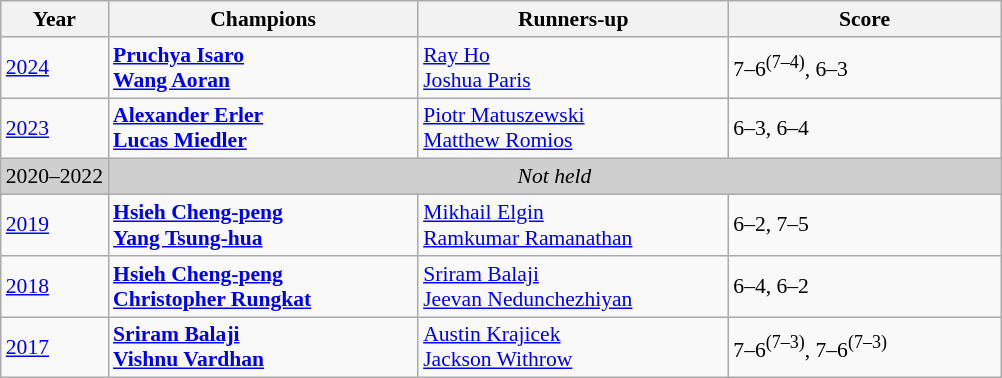<table class="wikitable" style="font-size:90%">
<tr>
<th>Year</th>
<th width="200">Champions</th>
<th width="200">Runners-up</th>
<th width="175">Score</th>
</tr>
<tr>
<td><a href='#'>2024</a></td>
<td> <strong><a href='#'>Pruchya Isaro</a></strong> <br>  <strong><a href='#'>Wang Aoran</a></strong></td>
<td> <a href='#'>Ray Ho</a> <br>  <a href='#'>Joshua Paris</a></td>
<td>7–6<sup>(7–4)</sup>, 6–3</td>
</tr>
<tr>
<td><a href='#'>2023</a></td>
<td> <strong><a href='#'>Alexander Erler</a></strong> <br>  <strong><a href='#'>Lucas Miedler</a></strong></td>
<td> <a href='#'>Piotr Matuszewski</a> <br>  <a href='#'>Matthew Romios</a></td>
<td>6–3, 6–4</td>
</tr>
<tr>
<td style="background:#cfcfcf">2020–2022</td>
<td colspan=3 align=center style="background:#cfcfcf"><em>Not held</em></td>
</tr>
<tr>
<td><a href='#'>2019</a></td>
<td> <strong><a href='#'>Hsieh Cheng-peng</a></strong> <br>  <strong><a href='#'>Yang Tsung-hua</a></strong></td>
<td> <a href='#'>Mikhail Elgin</a> <br>  <a href='#'>Ramkumar Ramanathan</a></td>
<td>6–2, 7–5</td>
</tr>
<tr>
<td><a href='#'>2018</a></td>
<td> <strong><a href='#'>Hsieh Cheng-peng</a></strong> <br>  <strong><a href='#'>Christopher Rungkat</a></strong></td>
<td> <a href='#'>Sriram Balaji</a> <br>  <a href='#'>Jeevan Nedunchezhiyan</a></td>
<td>6–4, 6–2</td>
</tr>
<tr>
<td><a href='#'>2017</a></td>
<td> <strong><a href='#'>Sriram Balaji</a></strong> <br>  <strong><a href='#'>Vishnu Vardhan</a></strong></td>
<td> <a href='#'>Austin Krajicek</a> <br>  <a href='#'>Jackson Withrow</a></td>
<td>7–6<sup>(7–3)</sup>, 7–6<sup>(7–3)</sup></td>
</tr>
</table>
